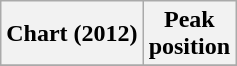<table class="wikitable plainrowheaders">
<tr>
<th scope="col">Chart (2012)</th>
<th scope="col">Peak<br>position</th>
</tr>
<tr>
</tr>
</table>
